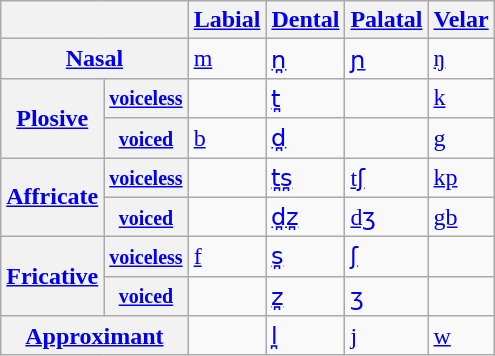<table class="wikitable">
<tr>
<th colspan="2"></th>
<th><a href='#'>Labial</a></th>
<th><a href='#'>Dental</a></th>
<th><a href='#'>Palatal</a></th>
<th><a href='#'>Velar</a></th>
</tr>
<tr>
<th colspan="2"><a href='#'>Nasal</a></th>
<td><a href='#'>m</a></td>
<td><a href='#'>n̪</a></td>
<td><a href='#'>ɲ</a></td>
<td><a href='#'>ŋ</a></td>
</tr>
<tr>
<th rowspan="2"><a href='#'>Plosive</a></th>
<th><small><a href='#'>voiceless</a></small></th>
<td></td>
<td><a href='#'>t̪</a></td>
<td></td>
<td><a href='#'>k</a></td>
</tr>
<tr>
<th><small><a href='#'>voiced</a></small></th>
<td><a href='#'>b</a></td>
<td><a href='#'>d̪</a></td>
<td></td>
<td><a href='#'>g</a></td>
</tr>
<tr>
<th rowspan="2"><a href='#'>Affricate</a></th>
<th><small><a href='#'>voiceless</a></small></th>
<td></td>
<td><a href='#'>t̪s̪</a></td>
<td><a href='#'>tʃ</a></td>
<td><a href='#'>kp</a></td>
</tr>
<tr>
<th><small><a href='#'>voiced</a></small></th>
<td></td>
<td><a href='#'>d̪z̪</a></td>
<td><a href='#'>dʒ</a></td>
<td><a href='#'>gb</a></td>
</tr>
<tr>
<th rowspan="2"><a href='#'>Fricative</a></th>
<th><small><a href='#'>voiceless</a></small></th>
<td><a href='#'>f</a></td>
<td><a href='#'>s̪</a></td>
<td><a href='#'>ʃ</a></td>
<td></td>
</tr>
<tr>
<th><small><a href='#'>voiced</a></small></th>
<td></td>
<td><a href='#'>z̪</a></td>
<td><a href='#'>ʒ</a></td>
<td></td>
</tr>
<tr>
<th colspan="2"><a href='#'>Approximant</a></th>
<td></td>
<td><a href='#'>l̪</a></td>
<td><a href='#'>j</a></td>
<td><a href='#'>w</a></td>
</tr>
</table>
